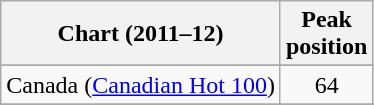<table class="wikitable sortable">
<tr>
<th align="left">Chart (2011–12)</th>
<th align="left">Peak<br>position</th>
</tr>
<tr>
</tr>
<tr>
</tr>
<tr>
</tr>
<tr>
<td>Canada (<a href='#'>Canadian Hot 100</a>)</td>
<td align="center">64</td>
</tr>
<tr>
</tr>
<tr>
</tr>
<tr>
</tr>
<tr>
</tr>
<tr>
</tr>
<tr>
</tr>
<tr>
</tr>
<tr>
</tr>
<tr>
</tr>
<tr>
</tr>
<tr>
</tr>
</table>
